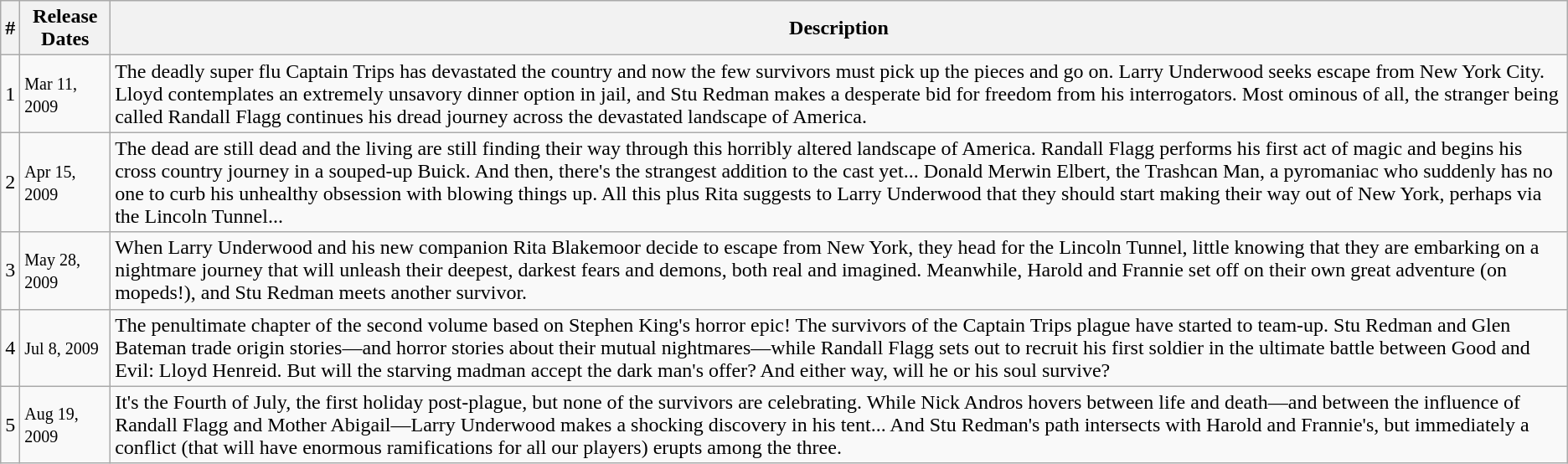<table class="wikitable">
<tr>
<th>#</th>
<th>Release Dates</th>
<th>Description</th>
</tr>
<tr>
<td>1</td>
<td><small>Mar 11, 2009</small></td>
<td>The deadly super flu Captain Trips has devastated the country and now the few survivors must pick up the pieces and go on. Larry Underwood seeks escape from New York City. Lloyd contemplates an extremely unsavory dinner option in jail, and Stu Redman makes a desperate bid for freedom from his interrogators. Most ominous of all, the stranger being called Randall Flagg continues his dread journey across the devastated landscape of America.</td>
</tr>
<tr>
<td>2</td>
<td><small>Apr 15, 2009</small></td>
<td>The dead are still dead and the living are still finding their way through this horribly altered landscape of America. Randall Flagg performs his first act of magic and begins his cross country journey in a souped-up Buick. And then, there's the strangest addition to the cast yet... Donald Merwin Elbert, the Trashcan Man, a pyromaniac who suddenly has no one to curb his unhealthy obsession with blowing things up. All this plus Rita suggests to Larry Underwood that they should start making their way out of New York, perhaps via the Lincoln Tunnel...</td>
</tr>
<tr>
<td>3</td>
<td><small>May 28, 2009</small></td>
<td>When Larry Underwood and his new companion Rita Blakemoor decide to escape from New York, they head for the Lincoln Tunnel, little knowing that they are embarking on a nightmare journey that will unleash their deepest, darkest fears and demons, both real and imagined. Meanwhile, Harold and Frannie set off on their own great adventure (on mopeds!), and Stu Redman meets another survivor.</td>
</tr>
<tr>
<td>4</td>
<td><small>Jul 8, 2009</small></td>
<td>The penultimate chapter of the second volume based on Stephen King's horror epic! The survivors of the Captain Trips plague have started to team-up. Stu Redman and Glen Bateman trade origin stories—and horror stories about their mutual nightmares—while Randall Flagg sets out to recruit his first soldier in the ultimate battle between Good and Evil: Lloyd Henreid. But will the starving madman accept the dark man's offer? And either way, will he or his soul survive?</td>
</tr>
<tr>
<td>5</td>
<td><small>Aug 19, 2009</small></td>
<td>It's the Fourth of July, the first holiday post-plague, but none of the survivors are celebrating. While Nick Andros hovers between life and death—and between the influence of Randall Flagg and Mother Abigail—Larry Underwood makes a shocking discovery in his tent... And Stu Redman's path intersects with Harold and Frannie's, but immediately a conflict (that will have enormous ramifications for all our players) erupts among the three.</td>
</tr>
</table>
